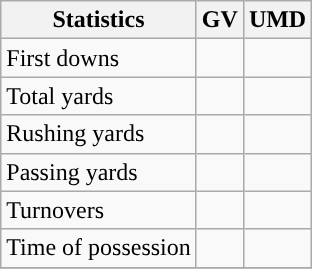<table class="wikitable" style="float: left;">
<tr>
<th>Statistics</th>
<th>GV</th>
<th>UMD</th>
</tr>
<tr>
<td>First downs</td>
<td></td>
<td></td>
</tr>
<tr>
<td>Total yards</td>
<td></td>
<td></td>
</tr>
<tr>
<td>Rushing yards</td>
<td></td>
<td></td>
</tr>
<tr>
<td>Passing yards</td>
<td></td>
<td></td>
</tr>
<tr>
<td>Turnovers</td>
<td></td>
<td></td>
</tr>
<tr>
<td>Time of possession</td>
<td></td>
<td></td>
</tr>
<tr>
</tr>
</table>
